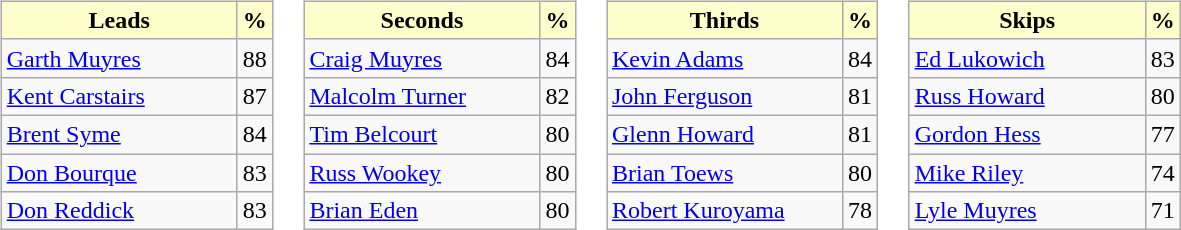<table>
<tr>
<td valign=top><br><table class="wikitable">
<tr>
<th style="background: #ffffcc; width:150px;">Leads</th>
<th style="background: #ffffcc;">%</th>
</tr>
<tr>
<td> <a href='#'>Garth Muyres</a></td>
<td>88</td>
</tr>
<tr>
<td> <a href='#'>Kent Carstairs</a></td>
<td>87</td>
</tr>
<tr>
<td> <a href='#'>Brent Syme</a></td>
<td>84</td>
</tr>
<tr>
<td> <a href='#'>Don Bourque</a></td>
<td>83</td>
</tr>
<tr>
<td> <a href='#'>Don Reddick</a></td>
<td>83</td>
</tr>
</table>
</td>
<td valign=top><br><table class="wikitable">
<tr>
<th style="background: #ffffcc; width:150px;">Seconds</th>
<th style="background: #ffffcc;">%</th>
</tr>
<tr>
<td> <a href='#'>Craig Muyres</a></td>
<td>84</td>
</tr>
<tr>
<td> <a href='#'>Malcolm Turner</a></td>
<td>82</td>
</tr>
<tr>
<td> <a href='#'>Tim Belcourt</a></td>
<td>80</td>
</tr>
<tr>
<td> <a href='#'>Russ Wookey</a></td>
<td>80</td>
</tr>
<tr>
<td> <a href='#'>Brian Eden</a></td>
<td>80</td>
</tr>
</table>
</td>
<td valign=top><br><table class="wikitable">
<tr>
<th style="background: #ffffcc; width:150px;">Thirds</th>
<th style="background: #ffffcc;">%</th>
</tr>
<tr>
<td> <a href='#'>Kevin Adams</a></td>
<td>84</td>
</tr>
<tr>
<td> <a href='#'>John Ferguson</a></td>
<td>81</td>
</tr>
<tr>
<td> <a href='#'>Glenn Howard</a></td>
<td>81</td>
</tr>
<tr>
<td> <a href='#'>Brian Toews</a></td>
<td>80</td>
</tr>
<tr>
<td> <a href='#'>Robert Kuroyama</a></td>
<td>78</td>
</tr>
</table>
</td>
<td valign=top><br><table class="wikitable">
<tr>
<th style="background: #ffffcc; width:150px;">Skips</th>
<th style="background: #ffffcc;">%</th>
</tr>
<tr>
<td> <a href='#'>Ed Lukowich</a></td>
<td>83</td>
</tr>
<tr>
<td> <a href='#'>Russ Howard</a></td>
<td>80</td>
</tr>
<tr>
<td> <a href='#'>Gordon Hess</a></td>
<td>77</td>
</tr>
<tr>
<td> <a href='#'>Mike Riley</a></td>
<td>74</td>
</tr>
<tr>
<td> <a href='#'>Lyle Muyres</a></td>
<td>71</td>
</tr>
</table>
</td>
</tr>
</table>
